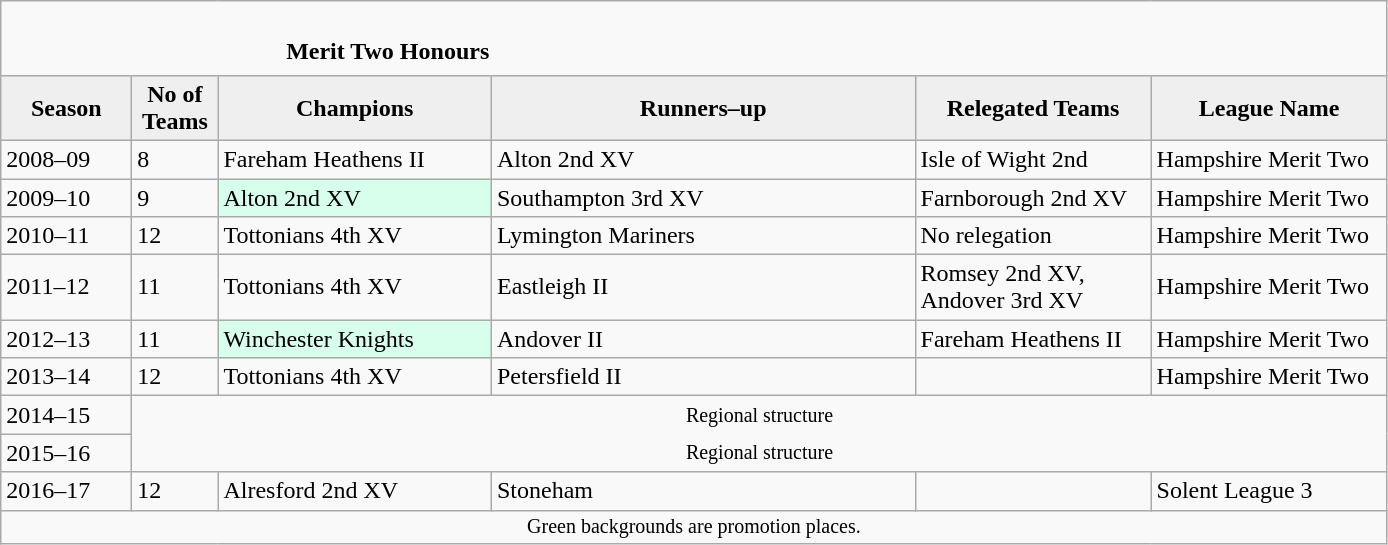<table class="wikitable" style="text-align: left;">
<tr>
<td colspan="11" cellpadding="0" cellspacing="0"><br><table border="0" style="width:100%;" cellpadding="0" cellspacing="0">
<tr>
<td style="width:20%; border:0;"></td>
<td style="border:0;"><strong>Merit Two Honours</strong></td>
<td style="width:20%; border:0;"></td>
</tr>
</table>
</td>
</tr>
<tr>
<th style="background:#efefef; width:80px;">Season</th>
<th style="background:#efefef; width:50px;">No of Teams</th>
<th style="background:#efefef; width:175px;">Champions</th>
<th style="background:#efefef; width:275px;">Runners–up</th>
<th style="background:#efefef; width:150px;">Relegated Teams</th>
<th style="background:#efefef; width:150px;">League Name</th>
</tr>
<tr align=left>
<td>2008–09</td>
<td>8</td>
<td>Fareham Heathens II</td>
<td>Alton 2nd XV</td>
<td>Isle of Wight 2nd</td>
<td>Hampshire Merit Two</td>
</tr>
<tr>
<td>2009–10</td>
<td>9</td>
<td style="background:#d8ffeb;">Alton 2nd XV</td>
<td>Southampton 3rd XV</td>
<td>Farnborough 2nd XV</td>
<td>Hampshire Merit Two</td>
</tr>
<tr>
<td>2010–11</td>
<td>12</td>
<td>Tottonians 4th XV</td>
<td>Lymington Mariners</td>
<td>No relegation</td>
<td>Hampshire Merit Two</td>
</tr>
<tr>
<td>2011–12</td>
<td>11</td>
<td>Tottonians 4th XV</td>
<td>Eastleigh II</td>
<td>Romsey 2nd XV, Andover 3rd XV</td>
<td>Hampshire Merit Two</td>
</tr>
<tr>
<td>2012–13</td>
<td>11</td>
<td style="background:#d8ffeb;">Winchester Knights</td>
<td>Andover II</td>
<td>Fareham Heathens II</td>
<td>Hampshire Merit Two</td>
</tr>
<tr>
<td>2013–14</td>
<td>12</td>
<td>Tottonians 4th XV</td>
<td>Petersfield II</td>
<td></td>
<td>Hampshire Merit Two</td>
</tr>
<tr>
<td>2014–15</td>
<td colspan="15"  style="border:0; font-size:smaller; text-align:center;">Regional structure</td>
</tr>
<tr>
<td>2015–16</td>
<td colspan="15"  style="border:0; font-size:smaller; text-align:center;">Regional structure</td>
</tr>
<tr>
<td>2016–17</td>
<td>12</td>
<td>Alresford 2nd XV</td>
<td>Stoneham</td>
<td></td>
<td>Solent League 3</td>
</tr>
<tr>
<td colspan="15"  style="border:0; font-size:smaller; text-align:center;">Green backgrounds are promotion places.</td>
</tr>
</table>
